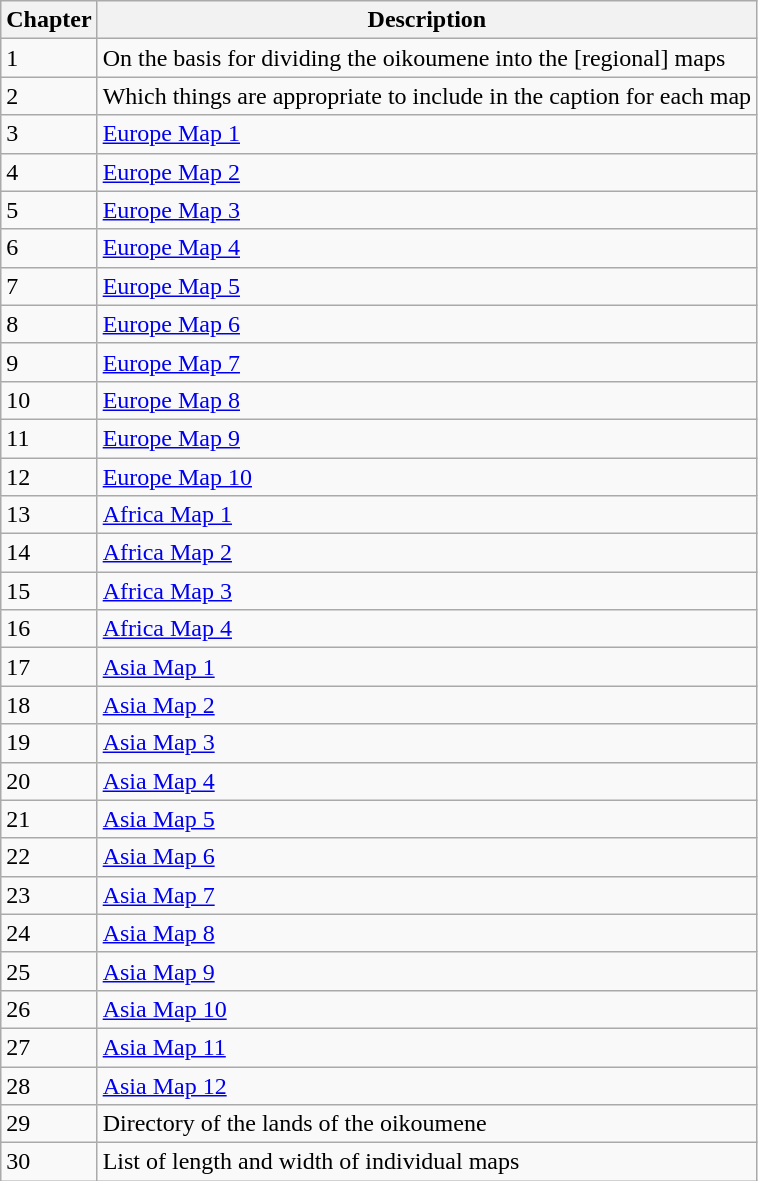<table class="wikitable">
<tr>
<th>Chapter</th>
<th>Description</th>
</tr>
<tr>
<td>1</td>
<td>On the basis for dividing the oikoumene into the [regional] maps</td>
</tr>
<tr>
<td>2</td>
<td>Which things are appropriate to include in the caption for each map</td>
</tr>
<tr>
<td>3</td>
<td><a href='#'>Europe Map 1</a></td>
</tr>
<tr>
<td>4</td>
<td><a href='#'>Europe Map 2</a></td>
</tr>
<tr>
<td>5</td>
<td><a href='#'>Europe Map 3</a></td>
</tr>
<tr>
<td>6</td>
<td><a href='#'>Europe Map 4</a></td>
</tr>
<tr>
<td>7</td>
<td><a href='#'>Europe Map 5</a></td>
</tr>
<tr>
<td>8</td>
<td><a href='#'>Europe Map 6</a></td>
</tr>
<tr>
<td>9</td>
<td><a href='#'>Europe Map 7</a></td>
</tr>
<tr>
<td>10</td>
<td><a href='#'>Europe Map 8</a></td>
</tr>
<tr>
<td>11</td>
<td><a href='#'>Europe Map 9</a></td>
</tr>
<tr>
<td>12</td>
<td><a href='#'>Europe Map 10</a></td>
</tr>
<tr>
<td>13</td>
<td><a href='#'>Africa Map 1</a></td>
</tr>
<tr>
<td>14</td>
<td><a href='#'>Africa Map 2</a></td>
</tr>
<tr>
<td>15</td>
<td><a href='#'>Africa Map 3</a></td>
</tr>
<tr>
<td>16</td>
<td><a href='#'>Africa Map 4</a></td>
</tr>
<tr>
<td>17</td>
<td><a href='#'>Asia Map 1</a></td>
</tr>
<tr>
<td>18</td>
<td><a href='#'>Asia Map 2</a></td>
</tr>
<tr>
<td>19</td>
<td><a href='#'>Asia Map 3</a></td>
</tr>
<tr>
<td>20</td>
<td><a href='#'>Asia Map 4</a></td>
</tr>
<tr>
<td>21</td>
<td><a href='#'>Asia Map 5</a></td>
</tr>
<tr>
<td>22</td>
<td><a href='#'>Asia Map 6</a></td>
</tr>
<tr>
<td>23</td>
<td><a href='#'>Asia Map 7</a></td>
</tr>
<tr>
<td>24</td>
<td><a href='#'>Asia Map 8</a></td>
</tr>
<tr>
<td>25</td>
<td><a href='#'>Asia Map 9</a></td>
</tr>
<tr>
<td>26</td>
<td><a href='#'>Asia Map 10</a></td>
</tr>
<tr>
<td>27</td>
<td><a href='#'>Asia Map 11</a></td>
</tr>
<tr>
<td>28</td>
<td><a href='#'>Asia Map 12</a></td>
</tr>
<tr>
<td>29</td>
<td>Directory of the lands of the oikoumene</td>
</tr>
<tr>
<td>30</td>
<td>List of length and width of individual maps</td>
</tr>
</table>
